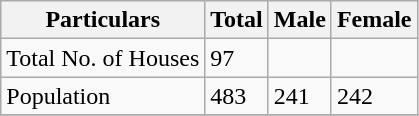<table class="wikitable sortable">
<tr>
<th>Particulars</th>
<th>Total</th>
<th>Male</th>
<th>Female</th>
</tr>
<tr>
<td>Total No. of Houses</td>
<td>97</td>
<td></td>
<td></td>
</tr>
<tr>
<td>Population</td>
<td>483</td>
<td>241</td>
<td>242</td>
</tr>
<tr>
</tr>
</table>
